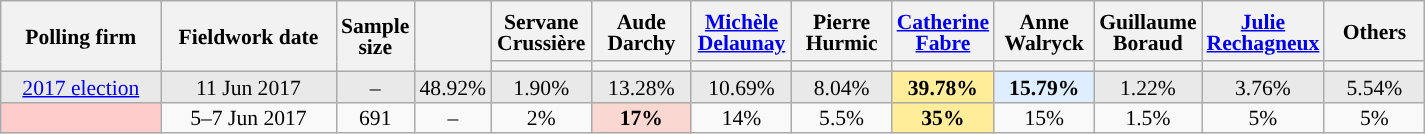<table class="wikitable sortable" style="text-align:center;font-size:90%;line-height:14px;">
<tr style="height:40px;">
<th style="width:100px;" rowspan="2">Polling firm</th>
<th style="width:110px;" rowspan="2">Fieldwork date</th>
<th style="width:35px;" rowspan="2">Sample<br>size</th>
<th style="width:30px;" rowspan="2"></th>
<th class="unsortable" style="width:60px;">Servane Crussière<br></th>
<th class="unsortable" style="width:60px;">Aude Darchy<br></th>
<th class="unsortable" style="width:60px;"><a href='#'>Michèle Delaunay</a><br></th>
<th class="unsortable" style="width:60px;">Pierre Hurmic<br></th>
<th class="unsortable" style="width:60px;"><a href='#'>Catherine Fabre</a><br></th>
<th class="unsortable" style="width:60px;">Anne Walryck<br></th>
<th class="unsortable" style="width:60px;">Guillaume Boraud<br></th>
<th class="unsortable" style="width:60px;"><a href='#'>Julie Rechagneux</a><br></th>
<th class="unsortable" style="width:60px;">Others</th>
</tr>
<tr>
<th style="background:"></th>
<th style="background:"></th>
<th style="background:"></th>
<th style="background:"></th>
<th style="background:"></th>
<th style="background:"></th>
<th style="background:"></th>
<th style="background:"></th>
<th style="background:"></th>
</tr>
<tr style="background:#E9E9E9;">
<td><a href='#'>2017 election</a></td>
<td data-sort-value="2017-06-11">11 Jun 2017</td>
<td>–</td>
<td>48.92%</td>
<td>1.90%</td>
<td>13.28%</td>
<td>10.69%</td>
<td>8.04%</td>
<td style="background:#FFED99;"><strong>39.78%</strong></td>
<td style="background:#DFEEFF;"><strong>15.79%</strong></td>
<td>1.22%</td>
<td>3.76%</td>
<td>5.54%</td>
</tr>
<tr>
<td style="background:#FFCCCC;"></td>
<td data-sort-value="2017-06-07">5–7 Jun 2017</td>
<td>691</td>
<td>–</td>
<td>2%</td>
<td style="background:#FBD7D2;"><strong>17%</strong></td>
<td>14%</td>
<td>5.5%</td>
<td style="background:#FFED99;"><strong>35%</strong></td>
<td>15%</td>
<td>1.5%</td>
<td>5%</td>
<td>5%</td>
</tr>
</table>
